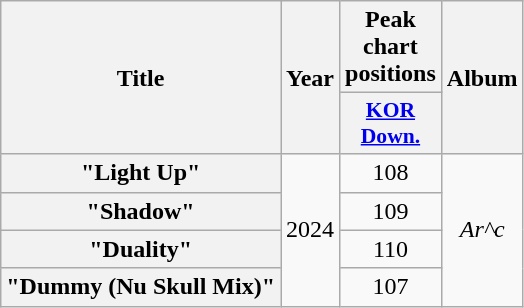<table class="wikitable plainrowheaders" style="text-align:center">
<tr>
<th scope="col" rowspan="2">Title</th>
<th scope="col" rowspan="2">Year</th>
<th scope="col">Peak chart positions</th>
<th scope="col" rowspan="2">Album</th>
</tr>
<tr>
<th scope="col" style="font-size:90%; width:3em"><a href='#'>KOR<br>Down.</a><br></th>
</tr>
<tr>
<th scope="row">"Light Up"</th>
<td rowspan="4">2024</td>
<td>108</td>
<td rowspan="4"><em>Ar^c</em></td>
</tr>
<tr>
<th scope="row">"Shadow"</th>
<td>109</td>
</tr>
<tr>
<th scope="row">"Duality"</th>
<td>110</td>
</tr>
<tr>
<th scope="row">"Dummy (Nu Skull Mix)"</th>
<td>107</td>
</tr>
</table>
